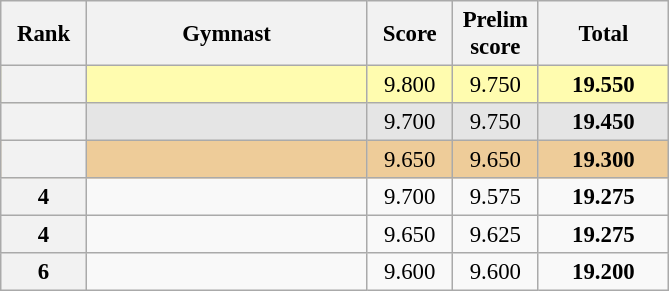<table class="wikitable sortable" style="text-align:center; font-size:95%">
<tr>
<th scope="col" style="width:50px;">Rank</th>
<th scope="col" style="width:180px;">Gymnast</th>
<th scope="col" style="width:50px;">Score</th>
<th scope="col" style="width:50px;">Prelim score</th>
<th scope="col" style="width:80px;">Total</th>
</tr>
<tr style="background:#fffcaf;">
<th scope=row style="text-align:center"></th>
<td style="text-align:left;"></td>
<td>9.800</td>
<td>9.750</td>
<td><strong>19.550</strong></td>
</tr>
<tr style="background:#e5e5e5;">
<th scope=row style="text-align:center"></th>
<td style="text-align:left;"></td>
<td>9.700</td>
<td>9.750</td>
<td><strong>19.450</strong></td>
</tr>
<tr style="background:#ec9;">
<th scope=row style="text-align:center"></th>
<td style="text-align:left;"></td>
<td>9.650</td>
<td>9.650</td>
<td><strong>19.300</strong></td>
</tr>
<tr>
<th scope=row style="text-align:center">4</th>
<td style="text-align:left;"></td>
<td>9.700</td>
<td>9.575</td>
<td><strong>19.275</strong></td>
</tr>
<tr>
<th scope=row style="text-align:center">4</th>
<td style="text-align:left;"></td>
<td>9.650</td>
<td>9.625</td>
<td><strong>19.275</strong></td>
</tr>
<tr>
<th scope=row style="text-align:center">6</th>
<td style="text-align:left;"></td>
<td>9.600</td>
<td>9.600</td>
<td><strong>19.200</strong></td>
</tr>
</table>
